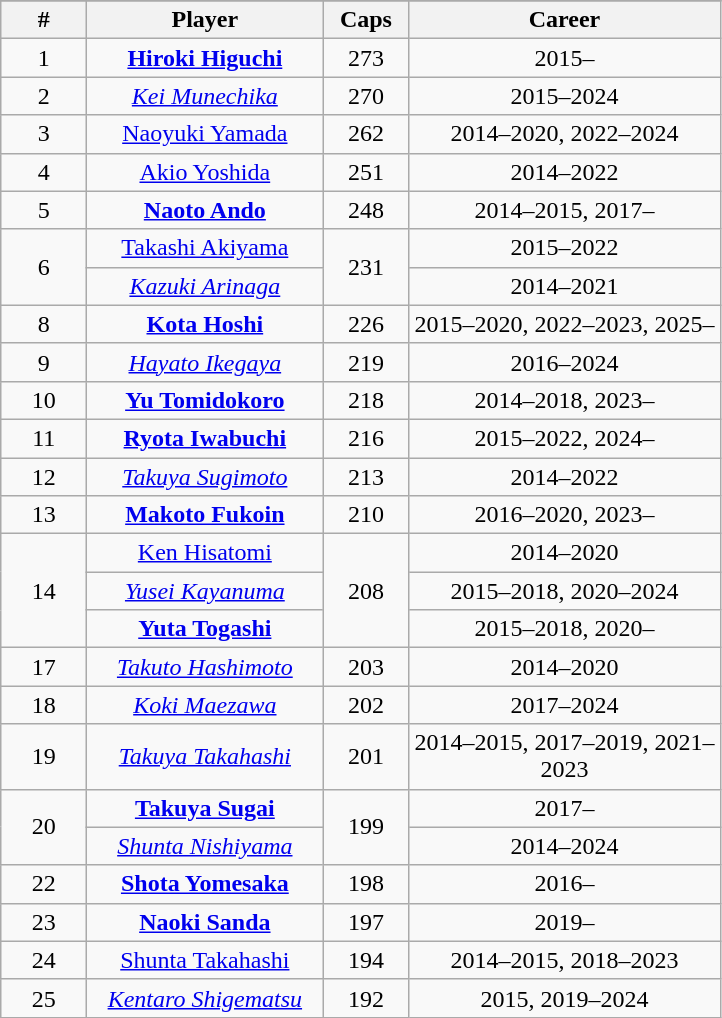<table class="wikitable" style="text-align:center;">
<tr>
</tr>
<tr>
<th width=50px>#</th>
<th style="width:150px;">Player</th>
<th width=50px>Caps</th>
<th style="width:200px;">Career</th>
</tr>
<tr>
<td>1</td>
<td><strong><a href='#'>Hiroki Higuchi</a></strong></td>
<td>273</td>
<td>2015–</td>
</tr>
<tr>
<td>2</td>
<td><em><a href='#'>Kei Munechika</a></em></td>
<td>270</td>
<td>2015–2024</td>
</tr>
<tr>
<td>3</td>
<td><a href='#'>Naoyuki Yamada</a></td>
<td>262</td>
<td>2014–2020, 2022–2024</td>
</tr>
<tr>
<td>4</td>
<td><a href='#'>Akio Yoshida</a></td>
<td>251</td>
<td>2014–2022</td>
</tr>
<tr>
<td>5</td>
<td><strong><a href='#'>Naoto Ando</a></strong></td>
<td>248</td>
<td>2014–2015, 2017–</td>
</tr>
<tr>
<td rowspan="2">6</td>
<td><a href='#'>Takashi Akiyama</a></td>
<td rowspan="2">231</td>
<td>2015–2022</td>
</tr>
<tr>
<td><em><a href='#'>Kazuki Arinaga</a></em></td>
<td>2014–2021</td>
</tr>
<tr>
<td>8</td>
<td><strong><a href='#'>Kota Hoshi</a></strong></td>
<td>226</td>
<td>2015–2020, 2022–2023, 2025–</td>
</tr>
<tr>
<td>9</td>
<td><em><a href='#'>Hayato Ikegaya</a></em></td>
<td>219</td>
<td>2016–2024</td>
</tr>
<tr>
<td>10</td>
<td><strong><a href='#'>Yu Tomidokoro</a></strong></td>
<td>218</td>
<td>2014–2018, 2023–</td>
</tr>
<tr>
<td>11</td>
<td><strong><a href='#'>Ryota Iwabuchi</a></strong></td>
<td>216</td>
<td>2015–2022, 2024–</td>
</tr>
<tr>
<td>12</td>
<td><em><a href='#'>Takuya Sugimoto</a></em></td>
<td>213</td>
<td>2014–2022</td>
</tr>
<tr>
<td>13</td>
<td><strong><a href='#'>Makoto Fukoin</a></strong></td>
<td>210</td>
<td>2016–2020, 2023–</td>
</tr>
<tr>
<td rowspan="3">14</td>
<td><a href='#'>Ken Hisatomi</a></td>
<td rowspan="3">208</td>
<td>2014–2020</td>
</tr>
<tr>
<td><em><a href='#'>Yusei Kayanuma</a></em></td>
<td>2015–2018, 2020–2024</td>
</tr>
<tr>
<td><strong><a href='#'>Yuta Togashi</a></strong></td>
<td>2015–2018, 2020–</td>
</tr>
<tr>
<td>17</td>
<td><em><a href='#'>Takuto Hashimoto</a></em></td>
<td>203</td>
<td>2014–2020</td>
</tr>
<tr>
<td>18</td>
<td><em><a href='#'>Koki Maezawa</a></em></td>
<td>202</td>
<td>2017–2024</td>
</tr>
<tr>
<td>19</td>
<td><em><a href='#'>Takuya Takahashi</a></em></td>
<td>201</td>
<td>2014–2015, 2017–2019, 2021–2023</td>
</tr>
<tr>
<td rowspan="2">20</td>
<td><strong><a href='#'>Takuya Sugai</a></strong></td>
<td rowspan="2">199</td>
<td>2017–</td>
</tr>
<tr>
<td><em><a href='#'>Shunta Nishiyama</a></em></td>
<td>2014–2024</td>
</tr>
<tr>
<td>22</td>
<td><strong><a href='#'>Shota Yomesaka</a></strong></td>
<td>198</td>
<td>2016–</td>
</tr>
<tr>
<td>23</td>
<td><strong><a href='#'>Naoki Sanda</a></strong></td>
<td>197</td>
<td>2019–</td>
</tr>
<tr>
<td>24</td>
<td><a href='#'>Shunta Takahashi</a></td>
<td>194</td>
<td>2014–2015, 2018–2023</td>
</tr>
<tr>
<td>25</td>
<td><em><a href='#'>Kentaro Shigematsu</a></em></td>
<td>192</td>
<td>2015, 2019–2024</td>
</tr>
</table>
